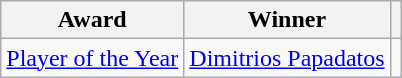<table class="wikitable">
<tr>
<th>Award</th>
<th>Winner</th>
<th></th>
</tr>
<tr>
<td><a href='#'>Player of the Year</a></td>
<td> <a href='#'>Dimitrios Papadatos</a></td>
<td></td>
</tr>
</table>
